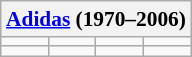<table class="wikitable" style="margin:1em auto; text-align: center;font-size:89%;">
<tr>
<th colspan=8><a href='#'>Adidas</a> (1970–2006)</th>
</tr>
<tr>
<td></td>
<td></td>
<td></td>
<td></td>
</tr>
<tr>
<td></td>
<td></td>
<td></td>
<td></td>
</tr>
</table>
